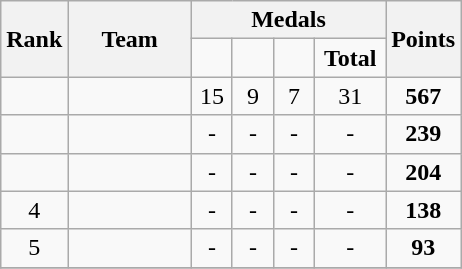<table class="wikitable">
<tr>
<th rowspan=2>Rank</th>
<th width=75px rowspan=2>Team</th>
<th colspan=4>Medals</th>
<th rowspan=2>Points</th>
</tr>
<tr>
<td width=20px align=center></td>
<td width=20px align=center></td>
<td width=20px align=center></td>
<td width=40px align=center><strong>Total</strong></td>
</tr>
<tr>
<td align=center></td>
<td></td>
<td align=center>15</td>
<td align=center>9</td>
<td align=center>7</td>
<td align=center>31</td>
<td align=center><strong>567</strong></td>
</tr>
<tr>
<td align=center></td>
<td></td>
<td align=center>-</td>
<td align=center>-</td>
<td align=center>-</td>
<td align=center>-</td>
<td align=center><strong>239</strong></td>
</tr>
<tr>
<td align=center></td>
<td></td>
<td align=center>-</td>
<td align=center>-</td>
<td align=center>-</td>
<td align=center>-</td>
<td align=center><strong>204</strong></td>
</tr>
<tr>
<td align=center>4</td>
<td></td>
<td align=center>-</td>
<td align=center>-</td>
<td align=center>-</td>
<td align=center>-</td>
<td align=center><strong>138</strong></td>
</tr>
<tr>
<td align=center>5</td>
<td></td>
<td align=center>-</td>
<td align=center>-</td>
<td align=center>-</td>
<td align=center>-</td>
<td align=center><strong>93</strong></td>
</tr>
<tr>
</tr>
</table>
